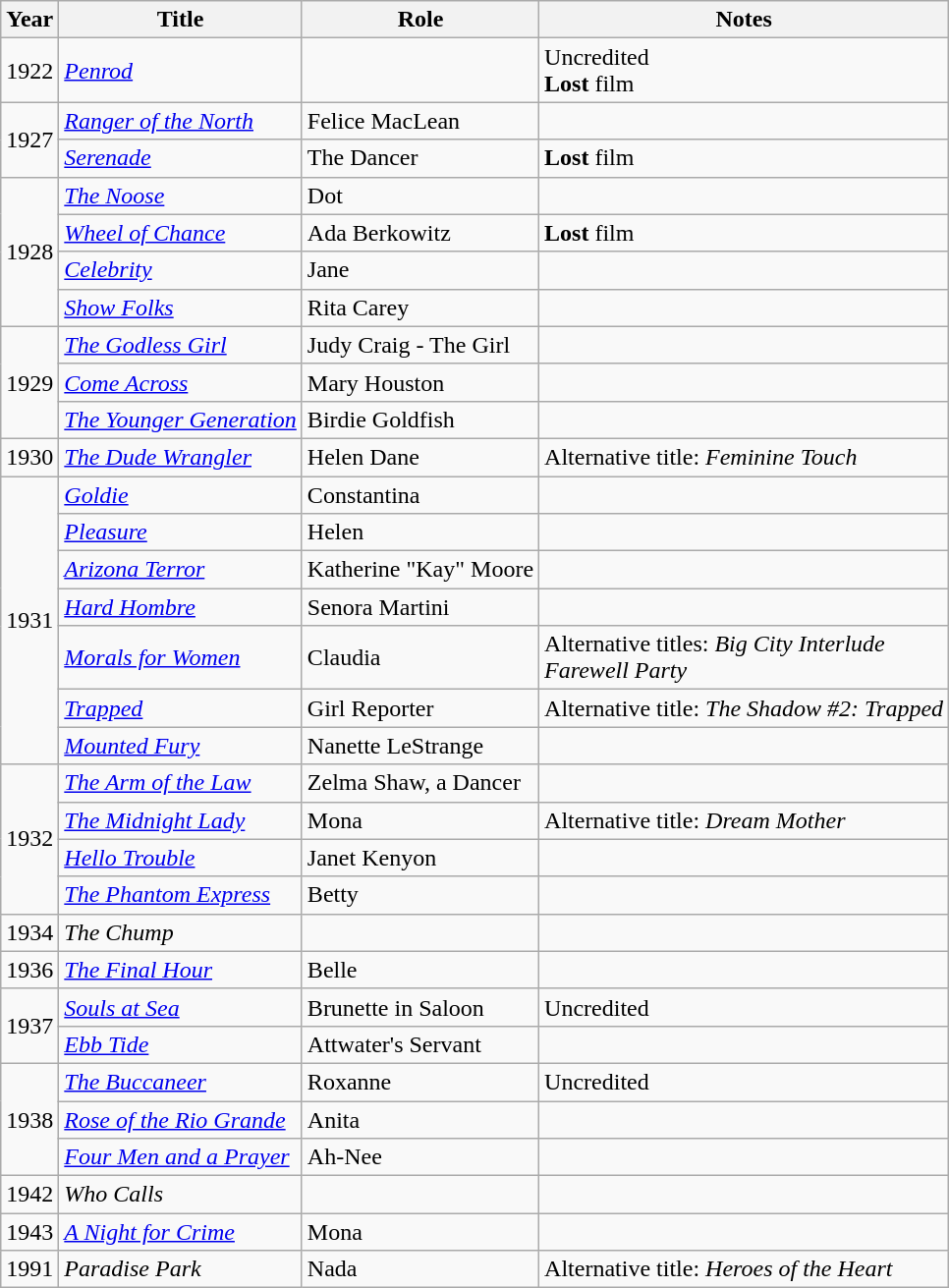<table class="wikitable sortable">
<tr>
<th>Year</th>
<th>Title</th>
<th>Role</th>
<th class="unsortable">Notes</th>
</tr>
<tr>
<td>1922</td>
<td><em><a href='#'>Penrod</a></em></td>
<td></td>
<td>Uncredited <br> <strong>Lost</strong> film</td>
</tr>
<tr>
<td rowspan=2>1927</td>
<td><em><a href='#'>Ranger of the North</a></em></td>
<td>Felice MacLean</td>
<td></td>
</tr>
<tr>
<td><em><a href='#'>Serenade</a></em></td>
<td>The Dancer</td>
<td><strong>Lost</strong> film</td>
</tr>
<tr>
<td rowspan=4>1928</td>
<td><em><a href='#'>The Noose</a></em></td>
<td>Dot</td>
<td></td>
</tr>
<tr>
<td><em><a href='#'>Wheel of Chance</a></em></td>
<td>Ada Berkowitz</td>
<td><strong>Lost</strong> film</td>
</tr>
<tr>
<td><em><a href='#'>Celebrity</a></em></td>
<td>Jane</td>
<td></td>
</tr>
<tr>
<td><em><a href='#'>Show Folks</a></em></td>
<td>Rita Carey</td>
<td></td>
</tr>
<tr>
<td rowspan=3>1929</td>
<td><em><a href='#'>The Godless Girl</a></em></td>
<td>Judy Craig - The Girl</td>
<td></td>
</tr>
<tr>
<td><em><a href='#'>Come Across</a></em></td>
<td>Mary Houston</td>
<td></td>
</tr>
<tr>
<td><em><a href='#'>The Younger Generation</a></em></td>
<td>Birdie Goldfish</td>
<td></td>
</tr>
<tr>
<td>1930</td>
<td><em><a href='#'>The Dude Wrangler</a></em></td>
<td>Helen Dane</td>
<td>Alternative title: <em>Feminine Touch</em></td>
</tr>
<tr>
<td rowspan=7>1931</td>
<td><em><a href='#'>Goldie</a></em></td>
<td>Constantina</td>
<td></td>
</tr>
<tr>
<td><em><a href='#'>Pleasure</a></em></td>
<td>Helen</td>
<td></td>
</tr>
<tr>
<td><em><a href='#'>Arizona Terror</a></em></td>
<td>Katherine "Kay" Moore</td>
<td></td>
</tr>
<tr>
<td><em><a href='#'>Hard Hombre</a></em></td>
<td>Senora Martini</td>
<td></td>
</tr>
<tr>
<td><em><a href='#'>Morals for Women</a></em></td>
<td>Claudia</td>
<td>Alternative titles: <em>Big City Interlude</em><br><em>Farewell Party</em></td>
</tr>
<tr>
<td><em><a href='#'>Trapped</a></em></td>
<td>Girl Reporter</td>
<td>Alternative title: <em>The Shadow #2: Trapped</em></td>
</tr>
<tr>
<td><em><a href='#'>Mounted Fury</a></em></td>
<td>Nanette LeStrange</td>
<td></td>
</tr>
<tr>
<td rowspan=4>1932</td>
<td><em><a href='#'>The Arm of the Law</a></em></td>
<td>Zelma Shaw, a Dancer</td>
<td></td>
</tr>
<tr>
<td><em><a href='#'>The Midnight Lady</a></em></td>
<td>Mona</td>
<td>Alternative title: <em>Dream Mother</em></td>
</tr>
<tr>
<td><em><a href='#'>Hello Trouble</a></em></td>
<td>Janet Kenyon</td>
<td></td>
</tr>
<tr>
<td><em><a href='#'>The Phantom Express</a></em></td>
<td>Betty</td>
<td></td>
</tr>
<tr>
<td>1934</td>
<td><em>The Chump</em></td>
<td></td>
<td></td>
</tr>
<tr>
<td>1936</td>
<td><em><a href='#'>The Final Hour</a></em></td>
<td>Belle</td>
<td></td>
</tr>
<tr>
<td rowspan=2>1937</td>
<td><em><a href='#'>Souls at Sea</a></em></td>
<td>Brunette in Saloon</td>
<td>Uncredited</td>
</tr>
<tr>
<td><em><a href='#'>Ebb Tide</a></em></td>
<td>Attwater's Servant</td>
<td></td>
</tr>
<tr>
<td rowspan=3>1938</td>
<td><em><a href='#'>The Buccaneer</a></em></td>
<td>Roxanne</td>
<td>Uncredited</td>
</tr>
<tr>
<td><em><a href='#'>Rose of the Rio Grande</a></em></td>
<td>Anita</td>
<td></td>
</tr>
<tr>
<td><em><a href='#'>Four Men and a Prayer</a></em></td>
<td>Ah-Nee</td>
<td></td>
</tr>
<tr>
<td>1942</td>
<td><em>Who Calls</em></td>
<td></td>
<td></td>
</tr>
<tr>
<td>1943</td>
<td><em><a href='#'>A Night for Crime</a></em></td>
<td>Mona</td>
<td></td>
</tr>
<tr>
<td>1991</td>
<td><em>Paradise Park</em></td>
<td>Nada</td>
<td>Alternative title: <em>Heroes of the Heart</em></td>
</tr>
</table>
